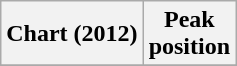<table class="wikitable plainrowheaders" style="text-align:center;">
<tr>
<th scope="col">Chart (2012)</th>
<th scope="col">Peak<br>position</th>
</tr>
<tr>
</tr>
</table>
